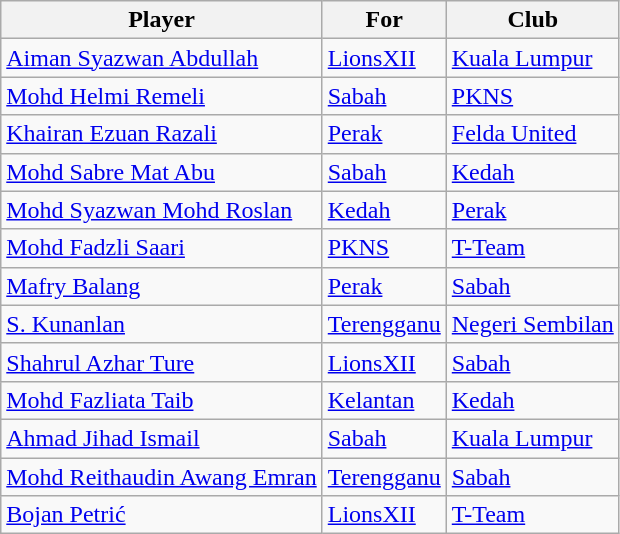<table class="wikitable" style="text-align:left">
<tr>
<th>Player</th>
<th>For</th>
<th>Club</th>
</tr>
<tr>
<td><a href='#'>Aiman Syazwan Abdullah</a></td>
<td><a href='#'>LionsXII</a></td>
<td><a href='#'>Kuala Lumpur</a></td>
</tr>
<tr>
<td><a href='#'>Mohd Helmi Remeli</a></td>
<td><a href='#'>Sabah</a></td>
<td><a href='#'>PKNS</a></td>
</tr>
<tr>
<td><a href='#'>Khairan Ezuan Razali</a></td>
<td><a href='#'>Perak</a></td>
<td><a href='#'>Felda United</a></td>
</tr>
<tr>
<td><a href='#'>Mohd Sabre Mat Abu</a></td>
<td><a href='#'>Sabah</a></td>
<td><a href='#'>Kedah</a></td>
</tr>
<tr>
<td><a href='#'>Mohd Syazwan Mohd Roslan</a></td>
<td><a href='#'>Kedah</a></td>
<td><a href='#'>Perak</a></td>
</tr>
<tr>
<td><a href='#'>Mohd Fadzli Saari</a></td>
<td><a href='#'>PKNS</a></td>
<td><a href='#'>T-Team</a></td>
</tr>
<tr>
<td><a href='#'>Mafry Balang</a></td>
<td><a href='#'>Perak</a></td>
<td><a href='#'>Sabah</a></td>
</tr>
<tr>
<td><a href='#'>S. Kunanlan</a></td>
<td><a href='#'>Terengganu</a></td>
<td><a href='#'>Negeri Sembilan</a></td>
</tr>
<tr>
<td><a href='#'>Shahrul Azhar Ture</a></td>
<td><a href='#'>LionsXII</a></td>
<td><a href='#'>Sabah</a></td>
</tr>
<tr>
<td><a href='#'>Mohd Fazliata Taib</a></td>
<td><a href='#'>Kelantan</a></td>
<td><a href='#'>Kedah</a></td>
</tr>
<tr>
<td><a href='#'>Ahmad Jihad Ismail</a></td>
<td><a href='#'>Sabah</a></td>
<td><a href='#'>Kuala Lumpur</a></td>
</tr>
<tr>
<td><a href='#'>Mohd Reithaudin Awang Emran</a></td>
<td><a href='#'>Terengganu</a></td>
<td><a href='#'>Sabah</a></td>
</tr>
<tr>
<td><a href='#'>Bojan Petrić</a></td>
<td><a href='#'>LionsXII</a></td>
<td><a href='#'>T-Team</a></td>
</tr>
</table>
